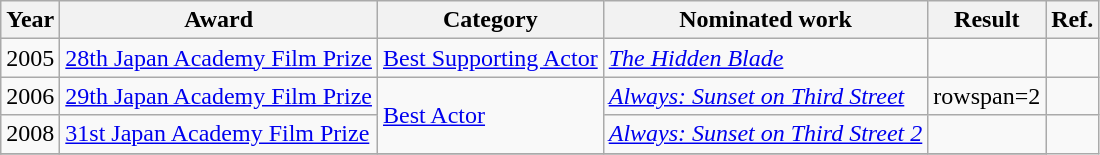<table class="wikitable sortable">
<tr>
<th>Year</th>
<th>Award</th>
<th>Category</th>
<th>Nominated work</th>
<th>Result</th>
<th class="unsortable">Ref.</th>
</tr>
<tr>
<td>2005</td>
<td><a href='#'>28th Japan Academy Film Prize</a></td>
<td><a href='#'>Best Supporting Actor</a></td>
<td><em><a href='#'>The Hidden Blade</a></em></td>
<td></td>
<td></td>
</tr>
<tr>
<td>2006</td>
<td><a href='#'>29th Japan Academy Film Prize</a></td>
<td rowspan=2><a href='#'>Best Actor</a></td>
<td><em><a href='#'>Always: Sunset on Third Street</a></em></td>
<td>rowspan=2 </td>
<td></td>
</tr>
<tr>
<td>2008</td>
<td><a href='#'>31st Japan Academy Film Prize</a></td>
<td><em><a href='#'>Always: Sunset on Third Street 2</a></em></td>
<td></td>
</tr>
<tr>
</tr>
</table>
